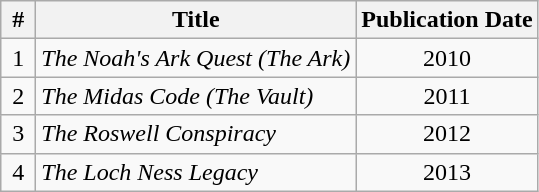<table class="wikitable sortable">
<tr>
<th> # </th>
<th>Title</th>
<th>Publication Date</th>
</tr>
<tr>
<td style="text-align:center">1</td>
<td><em>The Noah's Ark Quest (The Ark)</em></td>
<td style="text-align:center">2010</td>
</tr>
<tr>
<td style="text-align:center">2</td>
<td><em>The Midas Code (The Vault)</em></td>
<td style="text-align:center">2011</td>
</tr>
<tr>
<td style="text-align:center">3</td>
<td><em>The Roswell Conspiracy</em></td>
<td style="text-align:center">2012</td>
</tr>
<tr>
<td style="text-align:center">4</td>
<td><em>The Loch Ness Legacy</em></td>
<td style="text-align:center">2013</td>
</tr>
</table>
